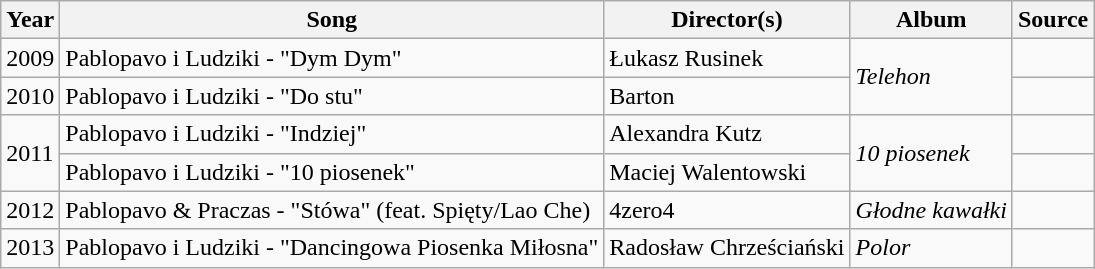<table class="wikitable">
<tr>
<th>Year</th>
<th>Song</th>
<th>Director(s)</th>
<th>Album</th>
<th>Source</th>
</tr>
<tr>
<td>2009</td>
<td>Pablopavo i Ludziki - "Dym Dym"</td>
<td>Łukasz Rusinek</td>
<td rowspan=2><em>Telehon</em></td>
<td></td>
</tr>
<tr>
<td>2010</td>
<td>Pablopavo i Ludziki - "Do stu"</td>
<td>Barton</td>
<td></td>
</tr>
<tr>
<td rowspan=2>2011</td>
<td>Pablopavo i Ludziki - "Indziej"</td>
<td>Alexandra Kutz</td>
<td rowspan=2><em>10 piosenek</em></td>
<td></td>
</tr>
<tr>
<td>Pablopavo i Ludziki - "10 piosenek"</td>
<td>Maciej Walentowski</td>
<td></td>
</tr>
<tr>
<td>2012</td>
<td>Pablopavo & Praczas - "Stówa" (feat. Spięty/Lao Che)</td>
<td>4zero4</td>
<td><em>Głodne kawałki</em></td>
<td></td>
</tr>
<tr>
<td>2013</td>
<td>Pablopavo i Ludziki - "Dancingowa Piosenka Miłosna"</td>
<td>Radosław Chrześciański</td>
<td><em>Polor</em></td>
<td></td>
</tr>
</table>
